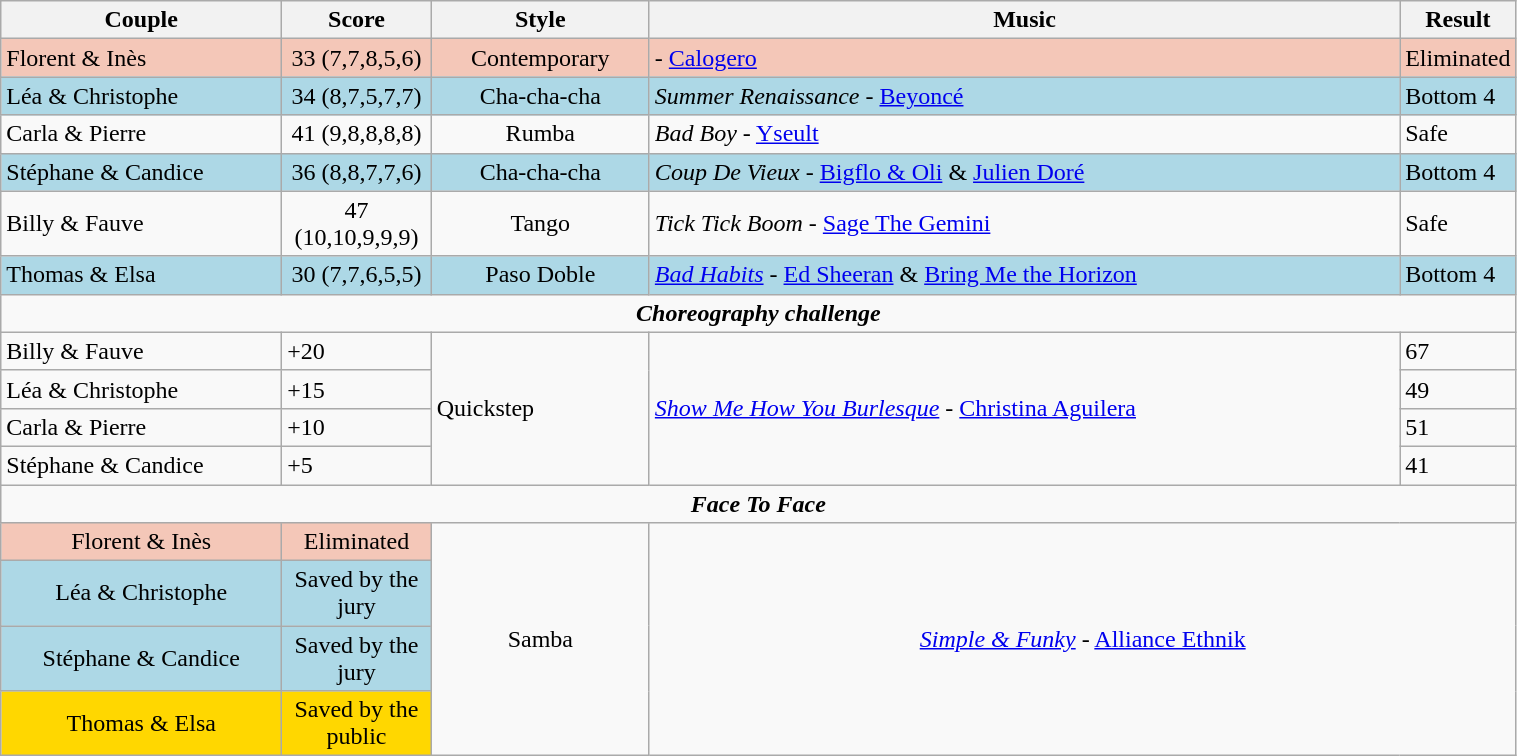<table class="wikitable" style="width:80%; text-align:center;">
<tr>
<th style="width:20%;">Couple</th>
<th style="width:10%;">Score</th>
<th style="width:15%;">Style</th>
<th style="width:60%;">Music</th>
<th style="width:60%;">Result</th>
</tr>
<tr style="background:#f4c7b8;">
<td style="text-align:left;">Florent & Inès</td>
<td>33 (7,7,8,5,6)</td>
<td>Contemporary</td>
<td style="text-align:left;"><em></em> - <a href='#'>Calogero</a></td>
<td style="text-align:left;">Eliminated</td>
</tr>
<tr style="background:lightblue;">
<td style="text-align:left;">Léa & Christophe</td>
<td>34 (8,7,5,7,7)</td>
<td>Cha-cha-cha</td>
<td style="text-align:left;"><em>Summer Renaissance</em> - <a href='#'>Beyoncé</a></td>
<td style="text-align:left;">Bottom 4</td>
</tr>
<tr>
<td style="text-align:left;">Carla & Pierre</td>
<td>41 (9,8,8,8,8)</td>
<td>Rumba</td>
<td style="text-align:left;"><em>Bad Boy</em> - <a href='#'>Yseult</a></td>
<td style="text-align:left;">Safe</td>
</tr>
<tr style="background:lightblue;">
<td style="text-align:left;">Stéphane & Candice</td>
<td>36 (8,8,7,7,6)</td>
<td>Cha-cha-cha</td>
<td style="text-align:left;"><em>Coup De Vieux</em> - <a href='#'>Bigflo & Oli</a> & <a href='#'>Julien Doré</a></td>
<td style="text-align:left;">Bottom 4</td>
</tr>
<tr>
<td style="text-align:left;">Billy & Fauve</td>
<td>47 (10,10,9,9,9)</td>
<td>Tango</td>
<td style="text-align:left;"><em>Tick Tick Boom</em> - <a href='#'>Sage The Gemini</a></td>
<td style="text-align:left;">Safe</td>
</tr>
<tr style="background:lightblue;">
<td style="text-align:left;">Thomas & Elsa</td>
<td>30 (7,7,6,5,5)</td>
<td>Paso Doble</td>
<td style="text-align:left;"><em><a href='#'>Bad Habits</a></em> - <a href='#'>Ed Sheeran</a> & <a href='#'>Bring Me the Horizon</a></td>
<td style="text-align:left;">Bottom 4</td>
</tr>
<tr>
<td colspan=5 style="text-align:center;"><strong><em>Choreography challenge</em></strong></td>
</tr>
<tr style="text-align:left;">
<td>Billy & Fauve</td>
<td>+20</td>
<td rowspan=4>Quickstep</td>
<td rowspan=4><em><a href='#'>Show Me How You Burlesque</a></em> - <a href='#'>Christina Aguilera</a></td>
<td>67</td>
</tr>
<tr style="text-align:left;">
<td>Léa & Christophe</td>
<td>+15</td>
<td>49</td>
</tr>
<tr style="text-align:left;">
<td>Carla & Pierre</td>
<td>+10</td>
<td>51</td>
</tr>
<tr style="text-align:left;">
<td>Stéphane & Candice</td>
<td>+5</td>
<td>41</td>
</tr>
<tr>
<td colspan=5 style="text-align:center;"><strong><em>Face To Face</em></strong></td>
</tr>
<tr>
<td style="background :#f4c7b8;">Florent & Inès</td>
<td style="background :#f4c7b8;">Eliminated</td>
<td rowspan=4>Samba</td>
<td rowspan=4 colspan=2><em><a href='#'>Simple & Funky</a></em> - <a href='#'>Alliance Ethnik</a></td>
</tr>
<tr style="background:lightblue;">
<td>Léa & Christophe</td>
<td>Saved by the jury</td>
</tr>
<tr style="background:lightblue;">
<td>Stéphane & Candice</td>
<td>Saved by the jury</td>
</tr>
<tr style="background:gold;">
<td>Thomas & Elsa</td>
<td>Saved by the public</td>
</tr>
</table>
